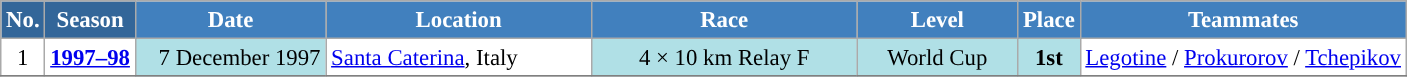<table class="wikitable sortable" style="font-size:95%; text-align:center; border:grey solid 1px; border-collapse:collapse; background:#ffffff;">
<tr style="background:#efefef;">
<th style="background-color:#369; color:white;">No.</th>
<th style="background-color:#369; color:white;">Season</th>
<th style="background-color:#4180be; color:white; width:120px;">Date</th>
<th style="background-color:#4180be; color:white; width:170px;">Location</th>
<th style="background-color:#4180be; color:white; width:170px;">Race</th>
<th style="background-color:#4180be; color:white; width:100px;">Level</th>
<th style="background-color:#4180be; color:white;">Place</th>
<th style="background-color:#4180be; color:white;">Teammates</th>
</tr>
<tr>
<td align=center>1</td>
<td rowspan=1 align=center><strong><a href='#'>1997–98</a></strong></td>
<td bgcolor="#BOEOE6" align=right>7 December 1997</td>
<td align=left> <a href='#'>Santa Caterina</a>, Italy</td>
<td bgcolor="#BOEOE6">4 × 10 km Relay F</td>
<td bgcolor="#BOEOE6">World Cup</td>
<td bgcolor="#BOEOE6"><strong>1st</strong></td>
<td><a href='#'>Legotine</a> / <a href='#'>Prokurorov</a> / <a href='#'>Tchepikov</a></td>
</tr>
<tr>
</tr>
</table>
